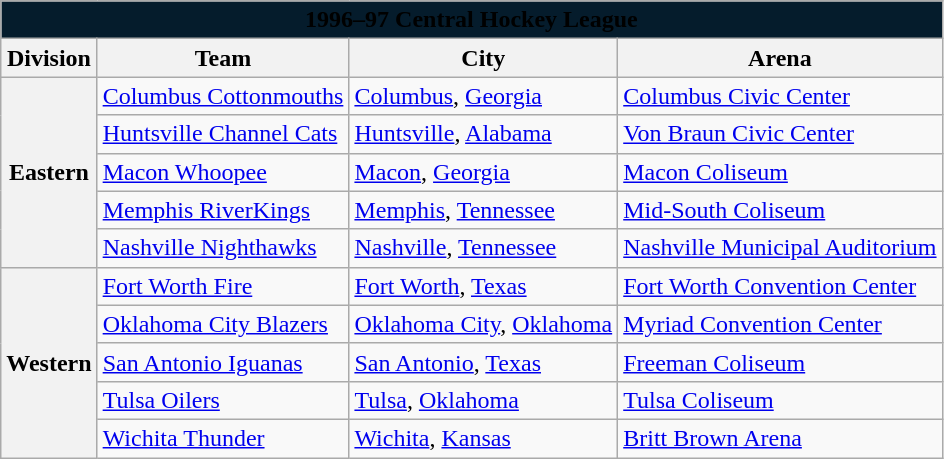<table class="wikitable" style="width:auto">
<tr>
<td bgcolor="#051C2C" align="center" colspan="5"><strong><span>1996–97 Central Hockey League</span></strong></td>
</tr>
<tr>
<th>Division</th>
<th>Team</th>
<th>City</th>
<th>Arena</th>
</tr>
<tr>
<th rowspan="5">Eastern</th>
<td><a href='#'>Columbus Cottonmouths</a></td>
<td><a href='#'>Columbus</a>, <a href='#'>Georgia</a></td>
<td><a href='#'>Columbus Civic Center</a></td>
</tr>
<tr>
<td><a href='#'>Huntsville Channel Cats</a></td>
<td><a href='#'>Huntsville</a>, <a href='#'>Alabama</a></td>
<td><a href='#'>Von Braun Civic Center</a></td>
</tr>
<tr>
<td><a href='#'>Macon Whoopee</a></td>
<td><a href='#'>Macon</a>, <a href='#'>Georgia</a></td>
<td><a href='#'>Macon Coliseum</a></td>
</tr>
<tr>
<td><a href='#'>Memphis RiverKings</a></td>
<td><a href='#'>Memphis</a>, <a href='#'>Tennessee</a></td>
<td><a href='#'>Mid-South Coliseum</a></td>
</tr>
<tr>
<td><a href='#'>Nashville Nighthawks</a></td>
<td><a href='#'>Nashville</a>, <a href='#'>Tennessee</a></td>
<td><a href='#'>Nashville Municipal Auditorium</a></td>
</tr>
<tr>
<th rowspan="5">Western</th>
<td><a href='#'>Fort Worth Fire</a></td>
<td><a href='#'>Fort Worth</a>, <a href='#'>Texas</a></td>
<td><a href='#'>Fort Worth Convention Center</a></td>
</tr>
<tr>
<td><a href='#'>Oklahoma City Blazers</a></td>
<td><a href='#'>Oklahoma City</a>, <a href='#'>Oklahoma</a></td>
<td><a href='#'>Myriad Convention Center</a></td>
</tr>
<tr>
<td><a href='#'>San Antonio Iguanas</a></td>
<td><a href='#'>San Antonio</a>, <a href='#'>Texas</a></td>
<td><a href='#'>Freeman Coliseum</a></td>
</tr>
<tr>
<td><a href='#'>Tulsa Oilers</a></td>
<td><a href='#'>Tulsa</a>, <a href='#'>Oklahoma</a></td>
<td><a href='#'>Tulsa Coliseum</a></td>
</tr>
<tr>
<td><a href='#'>Wichita Thunder</a></td>
<td><a href='#'>Wichita</a>, <a href='#'>Kansas</a></td>
<td><a href='#'>Britt Brown Arena</a></td>
</tr>
</table>
